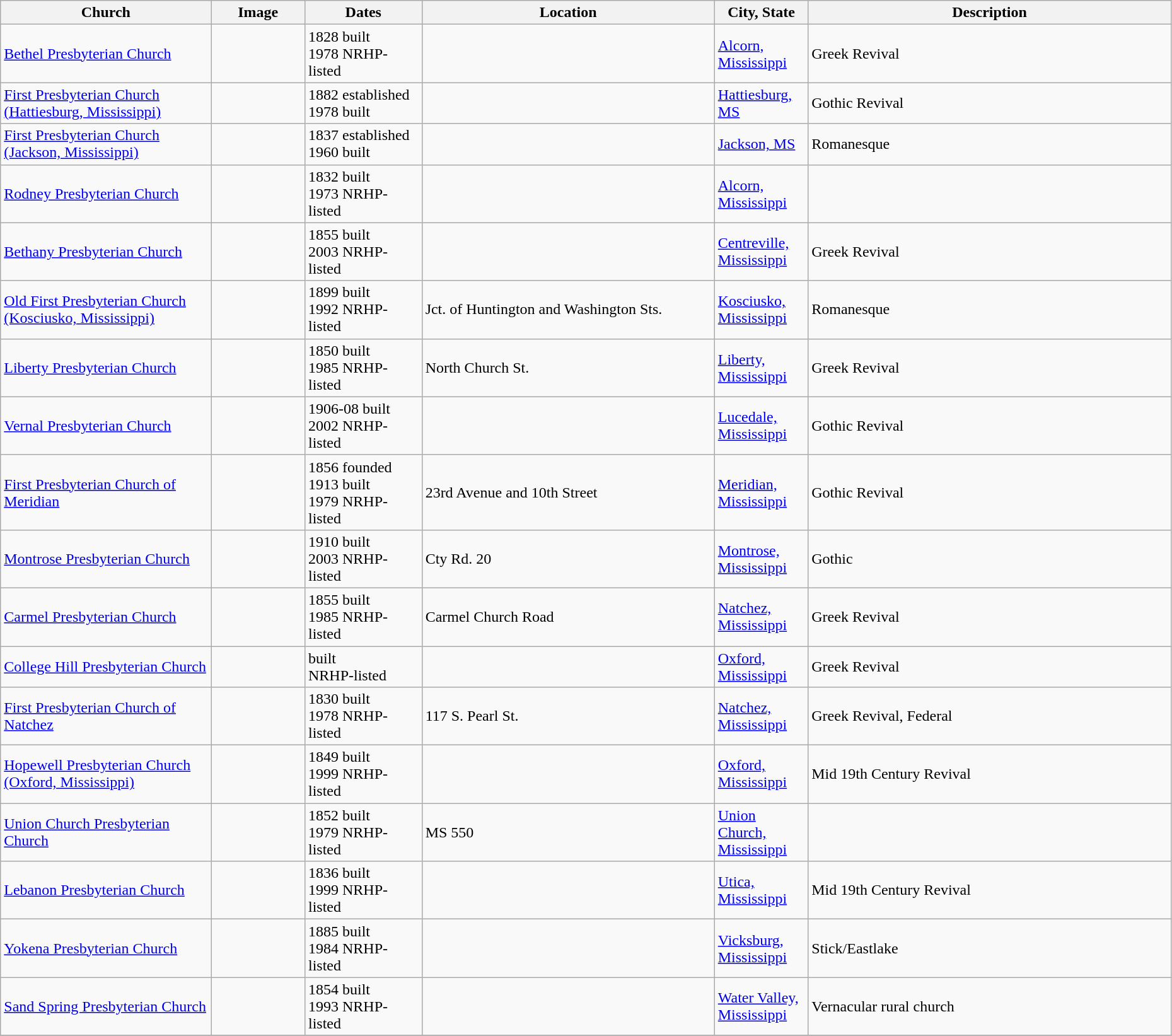<table class="wikitable sortable" style="width:98%">
<tr>
<th width = 18%><strong>Church</strong></th>
<th width = 8% class="unsortable"><strong>Image</strong></th>
<th width = 10%><strong>Dates</strong></th>
<th width = 25%><strong>Location</strong></th>
<th width = 8%><strong>City, State</strong></th>
<th class="unsortable"><strong>Description</strong></th>
</tr>
<tr>
<td><a href='#'>Bethel Presbyterian Church</a></td>
<td></td>
<td>1828 built<br>1978 NRHP-listed</td>
<td><small></small></td>
<td><a href='#'>Alcorn, Mississippi</a></td>
<td>Greek Revival</td>
</tr>
<tr>
<td><a href='#'>First Presbyterian Church (Hattiesburg, Mississippi)</a></td>
<td></td>
<td>1882 established<br>1978 built</td>
<td><small></small></td>
<td><a href='#'>Hattiesburg, MS</a></td>
<td>Gothic Revival</td>
</tr>
<tr>
<td><a href='#'>First Presbyterian Church (Jackson, Mississippi)</a></td>
<td></td>
<td>1837 established<br>1960 built</td>
<td><small></small></td>
<td><a href='#'>Jackson, MS</a></td>
<td>Romanesque</td>
</tr>
<tr>
<td><a href='#'>Rodney Presbyterian Church</a></td>
<td></td>
<td>1832 built<br>1973 NRHP-listed</td>
<td><small></small></td>
<td><a href='#'>Alcorn, Mississippi</a></td>
<td></td>
</tr>
<tr>
<td><a href='#'>Bethany Presbyterian Church</a></td>
<td></td>
<td>1855 built<br>2003 NRHP-listed</td>
<td><br><small></small></td>
<td><a href='#'>Centreville, Mississippi</a></td>
<td>Greek Revival</td>
</tr>
<tr>
<td><a href='#'>Old First Presbyterian Church (Kosciusko, Mississippi)</a></td>
<td></td>
<td>1899 built<br>1992 NRHP-listed</td>
<td>Jct. of Huntington and Washington Sts.<br><small></small></td>
<td><a href='#'>Kosciusko, Mississippi</a></td>
<td>Romanesque</td>
</tr>
<tr>
<td><a href='#'>Liberty Presbyterian Church</a></td>
<td></td>
<td>1850 built<br>1985 NRHP-listed</td>
<td>North Church St.<br><small></small></td>
<td><a href='#'>Liberty, Mississippi</a></td>
<td>Greek Revival</td>
</tr>
<tr>
<td><a href='#'>Vernal Presbyterian Church</a></td>
<td></td>
<td>1906-08 built<br>2002 NRHP-listed</td>
<td><small></small></td>
<td><a href='#'>Lucedale, Mississippi</a></td>
<td>Gothic Revival</td>
</tr>
<tr>
<td><a href='#'>First Presbyterian Church of Meridian</a></td>
<td></td>
<td>1856 founded<br> 1913 built<br>1979 NRHP-listed</td>
<td>23rd Avenue and 10th Street<br><small></small></td>
<td><a href='#'>Meridian, Mississippi</a></td>
<td>Gothic Revival</td>
</tr>
<tr>
<td><a href='#'>Montrose Presbyterian Church</a></td>
<td></td>
<td>1910 built<br>2003 NRHP-listed</td>
<td>Cty Rd. 20<br><small></small></td>
<td><a href='#'>Montrose, Mississippi</a></td>
<td>Gothic</td>
</tr>
<tr>
<td><a href='#'>Carmel Presbyterian Church</a></td>
<td></td>
<td>1855 built<br>1985 NRHP-listed</td>
<td>Carmel Church Road<br><small></small></td>
<td><a href='#'>Natchez, Mississippi</a></td>
<td>Greek Revival</td>
</tr>
<tr>
<td><a href='#'>College Hill Presbyterian Church</a></td>
<td></td>
<td>built<br>NRHP-listed</td>
<td></td>
<td><a href='#'>Oxford, Mississippi</a></td>
<td>Greek Revival</td>
</tr>
<tr>
<td><a href='#'>First Presbyterian Church of Natchez</a></td>
<td></td>
<td>1830 built<br>1978 NRHP-listed</td>
<td>117 S. Pearl St.<br><small></small></td>
<td><a href='#'>Natchez, Mississippi</a></td>
<td>Greek Revival, Federal</td>
</tr>
<tr>
<td><a href='#'>Hopewell Presbyterian Church (Oxford, Mississippi)</a></td>
<td></td>
<td>1849 built<br>1999 NRHP-listed</td>
<td><small></small></td>
<td><a href='#'>Oxford, Mississippi</a></td>
<td>Mid 19th Century Revival</td>
</tr>
<tr>
<td><a href='#'>Union Church Presbyterian Church</a></td>
<td></td>
<td>1852 built<br>1979 NRHP-listed</td>
<td>MS 550<br><small></small></td>
<td><a href='#'>Union Church, Mississippi</a></td>
<td></td>
</tr>
<tr>
<td><a href='#'>Lebanon Presbyterian Church</a></td>
<td></td>
<td>1836 built<br>1999 NRHP-listed</td>
<td><small></small></td>
<td><a href='#'>Utica, Mississippi</a></td>
<td>Mid 19th Century Revival</td>
</tr>
<tr>
<td><a href='#'>Yokena Presbyterian Church</a></td>
<td></td>
<td>1885 built<br>1984 NRHP-listed</td>
<td><small></small></td>
<td><a href='#'>Vicksburg, Mississippi</a></td>
<td>Stick/Eastlake</td>
</tr>
<tr>
<td><a href='#'>Sand Spring Presbyterian Church</a></td>
<td></td>
<td>1854 built<br>1993 NRHP-listed</td>
<td><small></small></td>
<td><a href='#'>Water Valley, Mississippi</a></td>
<td>Vernacular rural church</td>
</tr>
<tr>
</tr>
</table>
